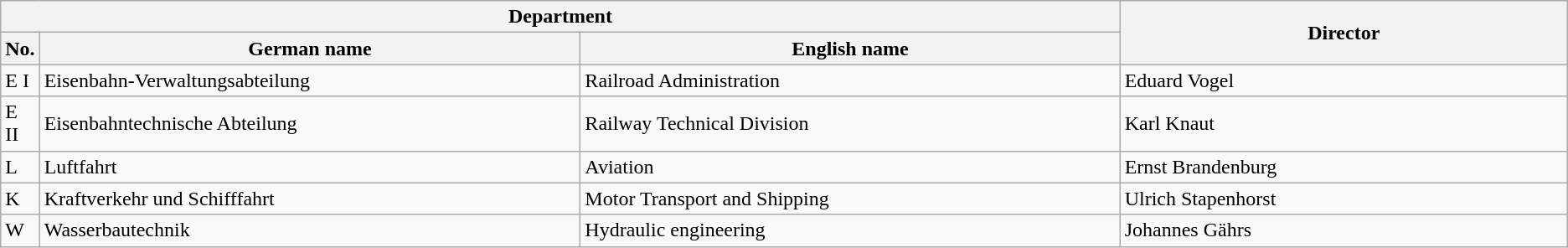<table class="wikitable">
<tr>
<th scope="col" colspan="3">Department</th>
<th scope="col" rowspan="2" width="30%">Director</th>
</tr>
<tr>
<th scope="col" width="1%">No.</th>
<th scope="col" width="35%">German name</th>
<th scope="col" width="35%">English name</th>
</tr>
<tr>
<td>E I</td>
<td>Eisenbahn-Verwaltungsabteilung</td>
<td>Railroad Administration</td>
<td>Eduard Vogel</td>
</tr>
<tr>
<td>E II</td>
<td>Eisenbahntechnische Abteilung</td>
<td>Railway Technical Division</td>
<td>Karl Knaut</td>
</tr>
<tr>
<td>L</td>
<td>Luftfahrt</td>
<td>Aviation</td>
<td>Ernst Brandenburg</td>
</tr>
<tr>
<td>K</td>
<td>Kraftverkehr und Schifffahrt</td>
<td>Motor Transport and Shipping</td>
<td>Ulrich Stapenhorst</td>
</tr>
<tr>
<td>W</td>
<td>Wasserbautechnik</td>
<td>Hydraulic engineering</td>
<td>Johannes Gährs</td>
</tr>
</table>
